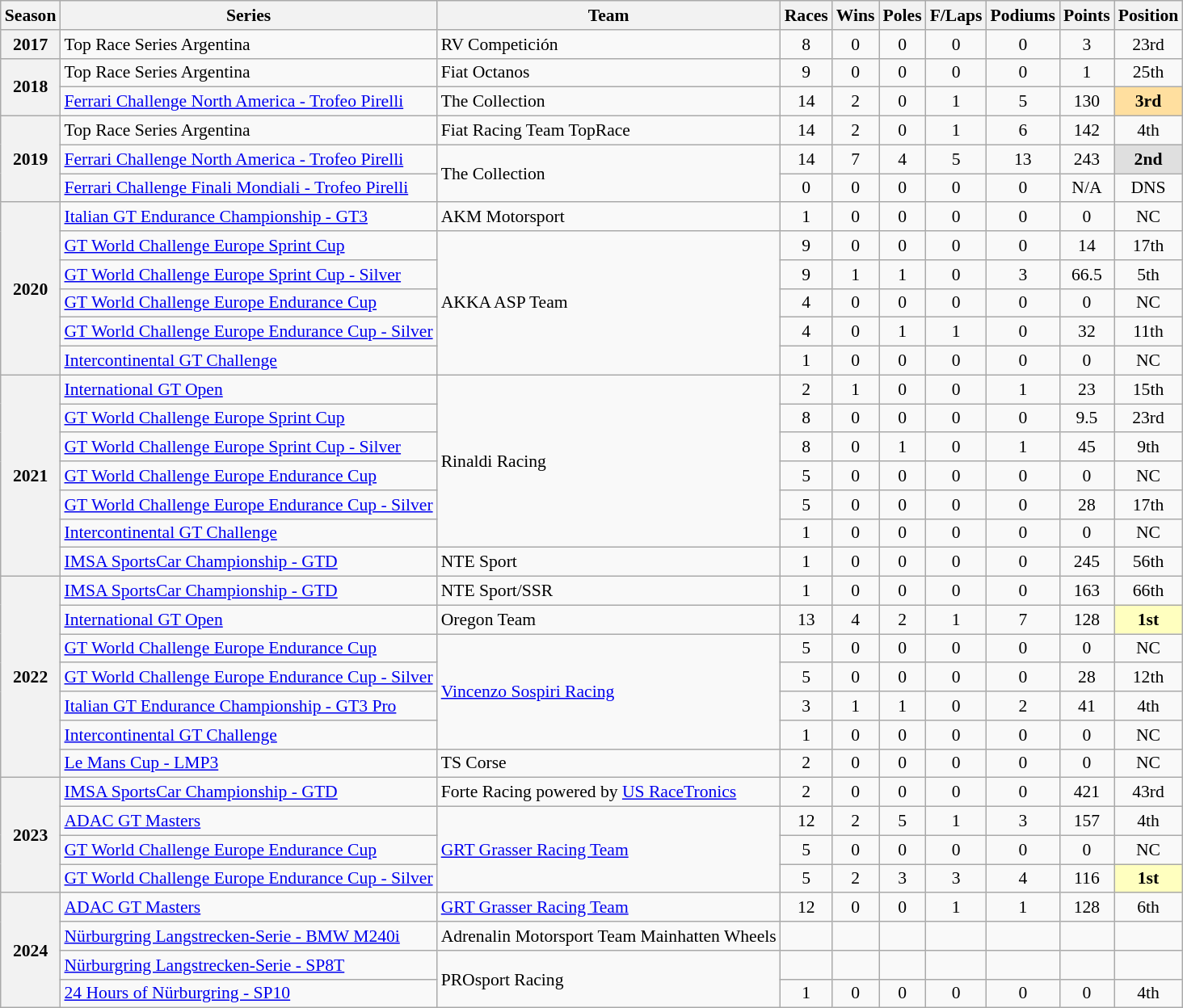<table class="wikitable" style="font-size: 90%; text-align:center">
<tr>
<th>Season</th>
<th>Series</th>
<th>Team</th>
<th>Races</th>
<th>Wins</th>
<th>Poles</th>
<th>F/Laps</th>
<th>Podiums</th>
<th>Points</th>
<th>Position</th>
</tr>
<tr>
<th>2017</th>
<td style="text-align:left">Top Race Series Argentina</td>
<td style="text-align:left">RV Competición</td>
<td>8</td>
<td>0</td>
<td>0</td>
<td>0</td>
<td>0</td>
<td>3</td>
<td>23rd</td>
</tr>
<tr>
<th rowspan="2">2018</th>
<td style="text-align:left">Top Race Series Argentina</td>
<td style="text-align:left">Fiat Octanos</td>
<td>9</td>
<td>0</td>
<td>0</td>
<td>0</td>
<td>0</td>
<td>1</td>
<td>25th</td>
</tr>
<tr>
<td style="text-align:left"><a href='#'>Ferrari Challenge North America - Trofeo Pirelli</a></td>
<td style="text-align:left">The Collection</td>
<td>14</td>
<td>2</td>
<td>0</td>
<td>1</td>
<td>5</td>
<td>130</td>
<td style="background:#FFDF9F"><strong>3rd</strong></td>
</tr>
<tr>
<th rowspan="3">2019</th>
<td style="text-align:left">Top Race Series Argentina</td>
<td style="text-align:left">Fiat Racing Team TopRace</td>
<td>14</td>
<td>2</td>
<td>0</td>
<td>1</td>
<td>6</td>
<td>142</td>
<td>4th</td>
</tr>
<tr>
<td style="text-align:left"><a href='#'>Ferrari Challenge North America - Trofeo Pirelli</a></td>
<td rowspan="2" style="text-align:left">The Collection</td>
<td>14</td>
<td>7</td>
<td>4</td>
<td>5</td>
<td>13</td>
<td>243</td>
<td style="background:#DFDFDF"><strong>2nd</strong></td>
</tr>
<tr>
<td style="text-align:left"><a href='#'>Ferrari Challenge Finali Mondiali - Trofeo Pirelli</a></td>
<td>0</td>
<td>0</td>
<td>0</td>
<td>0</td>
<td>0</td>
<td>N/A</td>
<td>DNS</td>
</tr>
<tr>
<th rowspan="6">2020</th>
<td style="text-align:left"><a href='#'>Italian GT Endurance Championship - GT3</a></td>
<td style="text-align:left">AKM Motorsport</td>
<td>1</td>
<td>0</td>
<td>0</td>
<td>0</td>
<td>0</td>
<td>0</td>
<td>NC</td>
</tr>
<tr>
<td style="text-align:left"><a href='#'>GT World Challenge Europe Sprint Cup</a></td>
<td rowspan="5" style="text-align:left">AKKA ASP Team</td>
<td>9</td>
<td>0</td>
<td>0</td>
<td>0</td>
<td>0</td>
<td>14</td>
<td>17th</td>
</tr>
<tr>
<td style="text-align:left"><a href='#'>GT World Challenge Europe Sprint Cup - Silver</a></td>
<td>9</td>
<td>1</td>
<td>1</td>
<td>0</td>
<td>3</td>
<td>66.5</td>
<td>5th</td>
</tr>
<tr>
<td style="text-align:left"><a href='#'>GT World Challenge Europe Endurance Cup</a></td>
<td>4</td>
<td>0</td>
<td>0</td>
<td>0</td>
<td>0</td>
<td>0</td>
<td>NC</td>
</tr>
<tr>
<td style="text-align:left"><a href='#'>GT World Challenge Europe Endurance Cup - Silver</a></td>
<td>4</td>
<td>0</td>
<td>1</td>
<td>1</td>
<td>0</td>
<td>32</td>
<td>11th</td>
</tr>
<tr>
<td style="text-align:left"><a href='#'>Intercontinental GT Challenge</a></td>
<td>1</td>
<td>0</td>
<td>0</td>
<td>0</td>
<td>0</td>
<td>0</td>
<td>NC</td>
</tr>
<tr>
<th rowspan="7">2021</th>
<td style="text-align:left"><a href='#'>International GT Open</a></td>
<td rowspan="6" style="text-align:left">Rinaldi Racing</td>
<td>2</td>
<td>1</td>
<td>0</td>
<td>0</td>
<td>1</td>
<td>23</td>
<td>15th</td>
</tr>
<tr>
<td style="text-align:left"><a href='#'>GT World Challenge Europe Sprint Cup</a></td>
<td>8</td>
<td>0</td>
<td>0</td>
<td>0</td>
<td>0</td>
<td>9.5</td>
<td>23rd</td>
</tr>
<tr>
<td style="text-align:left"><a href='#'>GT World Challenge Europe Sprint Cup - Silver</a></td>
<td>8</td>
<td>0</td>
<td>1</td>
<td>0</td>
<td>1</td>
<td>45</td>
<td>9th</td>
</tr>
<tr>
<td style="text-align:left"><a href='#'>GT World Challenge Europe Endurance Cup</a></td>
<td>5</td>
<td>0</td>
<td>0</td>
<td>0</td>
<td>0</td>
<td>0</td>
<td>NC</td>
</tr>
<tr>
<td style="text-align:left"><a href='#'>GT World Challenge Europe Endurance Cup - Silver</a></td>
<td>5</td>
<td>0</td>
<td>0</td>
<td>0</td>
<td>0</td>
<td>28</td>
<td>17th</td>
</tr>
<tr>
<td style="text-align:left"><a href='#'>Intercontinental GT Challenge</a></td>
<td>1</td>
<td>0</td>
<td>0</td>
<td>0</td>
<td>0</td>
<td>0</td>
<td>NC</td>
</tr>
<tr>
<td style="text-align:left"><a href='#'>IMSA SportsCar Championship - GTD</a></td>
<td style="text-align:left">NTE Sport</td>
<td>1</td>
<td>0</td>
<td>0</td>
<td>0</td>
<td>0</td>
<td>245</td>
<td>56th</td>
</tr>
<tr>
<th rowspan="7">2022</th>
<td style="text-align:left"><a href='#'>IMSA SportsCar Championship - GTD</a></td>
<td style="text-align:left">NTE Sport/SSR</td>
<td>1</td>
<td>0</td>
<td>0</td>
<td>0</td>
<td>0</td>
<td>163</td>
<td>66th</td>
</tr>
<tr>
<td style="text-align:left"><a href='#'>International GT Open</a></td>
<td style="text-align:left">Oregon Team</td>
<td>13</td>
<td>4</td>
<td>2</td>
<td>1</td>
<td>7</td>
<td>128</td>
<td style="background:#FFFFBF"><strong>1st</strong></td>
</tr>
<tr>
<td style="text-align:left"><a href='#'>GT World Challenge Europe Endurance Cup</a></td>
<td rowspan="4" style="text-align:left"><a href='#'>Vincenzo Sospiri Racing</a></td>
<td>5</td>
<td>0</td>
<td>0</td>
<td>0</td>
<td>0</td>
<td>0</td>
<td>NC</td>
</tr>
<tr>
<td style="text-align:left"><a href='#'>GT World Challenge Europe Endurance Cup - Silver</a></td>
<td>5</td>
<td>0</td>
<td>0</td>
<td>0</td>
<td>0</td>
<td>28</td>
<td>12th</td>
</tr>
<tr>
<td style="text-align:left"><a href='#'>Italian GT Endurance Championship - GT3 Pro</a></td>
<td>3</td>
<td>1</td>
<td>1</td>
<td>0</td>
<td>2</td>
<td>41</td>
<td>4th</td>
</tr>
<tr>
<td style="text-align:left"><a href='#'>Intercontinental GT Challenge</a></td>
<td>1</td>
<td>0</td>
<td>0</td>
<td>0</td>
<td>0</td>
<td>0</td>
<td>NC</td>
</tr>
<tr>
<td style="text-align:left"><a href='#'>Le Mans Cup - LMP3</a></td>
<td style="text-align:left">TS Corse</td>
<td>2</td>
<td>0</td>
<td>0</td>
<td>0</td>
<td>0</td>
<td>0</td>
<td>NC</td>
</tr>
<tr>
<th rowspan="4">2023</th>
<td align=left><a href='#'>IMSA SportsCar Championship - GTD</a></td>
<td align=left>Forte Racing powered by <a href='#'>US RaceTronics</a></td>
<td>2</td>
<td>0</td>
<td>0</td>
<td>0</td>
<td>0</td>
<td>421</td>
<td>43rd</td>
</tr>
<tr>
<td align=left><a href='#'>ADAC GT Masters</a></td>
<td rowspan="3" align=left><a href='#'>GRT Grasser Racing Team</a></td>
<td>12</td>
<td>2</td>
<td>5</td>
<td>1</td>
<td>3</td>
<td>157</td>
<td>4th</td>
</tr>
<tr>
<td align=left><a href='#'>GT World Challenge Europe Endurance Cup</a></td>
<td>5</td>
<td>0</td>
<td>0</td>
<td>0</td>
<td>0</td>
<td>0</td>
<td>NC</td>
</tr>
<tr>
<td align=left><a href='#'>GT World Challenge Europe Endurance Cup - Silver</a></td>
<td>5</td>
<td>2</td>
<td>3</td>
<td>3</td>
<td>4</td>
<td>116</td>
<th style="background:#FFFFBF"><strong>1st</strong></th>
</tr>
<tr>
<th rowspan="4">2024</th>
<td align=left><a href='#'>ADAC GT Masters</a></td>
<td align=left><a href='#'>GRT Grasser Racing Team</a></td>
<td>12</td>
<td>0</td>
<td>0</td>
<td>1</td>
<td>1</td>
<td>128</td>
<td>6th</td>
</tr>
<tr>
<td align=left><a href='#'>Nürburgring Langstrecken-Serie - BMW M240i</a></td>
<td align=left>Adrenalin Motorsport Team Mainhatten Wheels</td>
<td></td>
<td></td>
<td></td>
<td></td>
<td></td>
<td></td>
<td></td>
</tr>
<tr>
<td align=left><a href='#'>Nürburgring Langstrecken-Serie - SP8T</a></td>
<td rowspan="2" align=left>PROsport Racing</td>
<td></td>
<td></td>
<td></td>
<td></td>
<td></td>
<td></td>
<td></td>
</tr>
<tr>
<td align="left"><a href='#'>24 Hours of Nürburgring - SP10</a></td>
<td>1</td>
<td>0</td>
<td>0</td>
<td>0</td>
<td>0</td>
<td>0</td>
<td>4th</td>
</tr>
</table>
